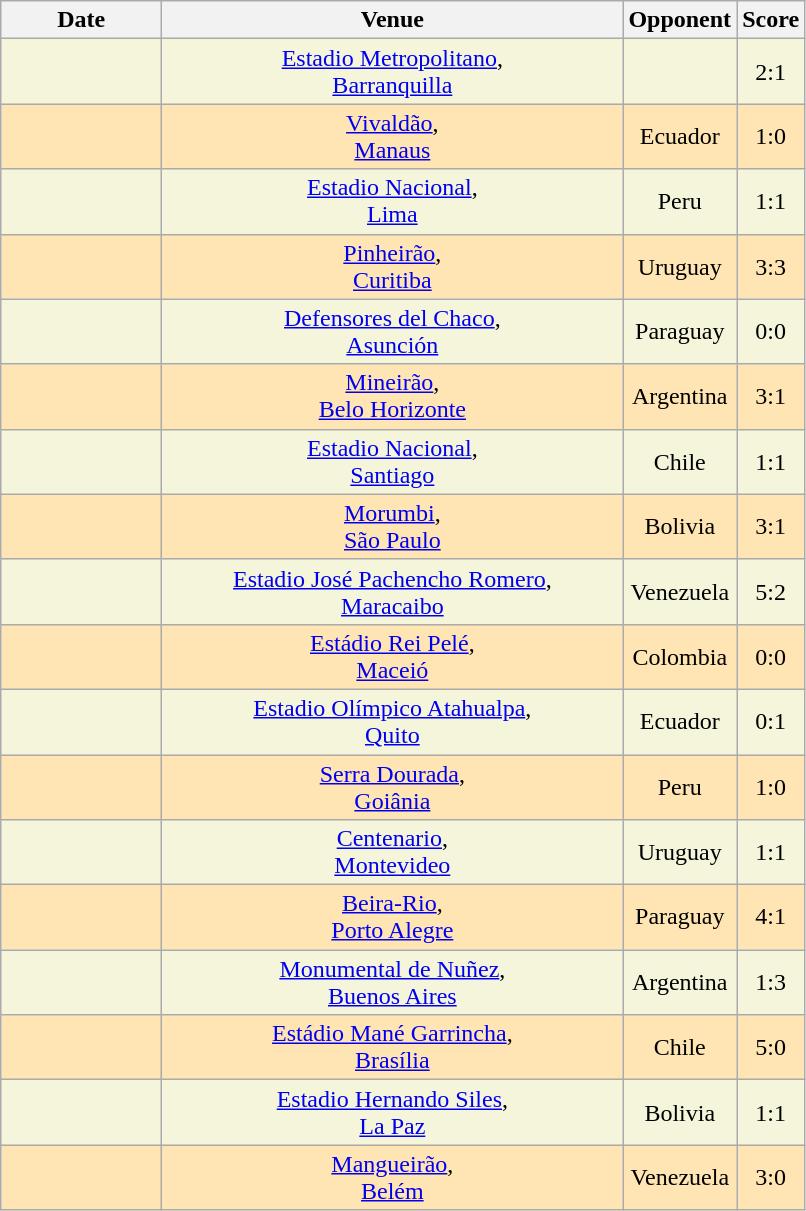<table class="wikitable" style="text-align:center">
<tr>
<th width=100>Date</th>
<th width=300>Venue</th>
<th width=60>Opponent</th>
<th width=20>Score</th>
</tr>
<tr>
<td bgcolor=#f5f5dc></td>
<td bgcolor=#f5f5dc><a href='#'>Estadio Metropolitano</a>,<br> <a href='#'>Barranquilla</a></td>
<td bgcolor=#f5f5dc></td>
<td bgcolor=#f5f5dc>2:1</td>
</tr>
<tr>
<td bgcolor=#ffe5b4></td>
<td bgcolor=#ffe5b4><a href='#'>Vivaldão</a>,<br> <a href='#'>Manaus</a></td>
<td bgcolor=#ffe5b4>Ecuador</td>
<td bgcolor=#ffe5b4>1:0</td>
</tr>
<tr>
<td bgcolor=#f5f5dc></td>
<td bgcolor=#f5f5dc><a href='#'>Estadio Nacional</a>,<br> <a href='#'>Lima</a></td>
<td bgcolor=#f5f5dc>Peru</td>
<td bgcolor=#f5f5dc>1:1</td>
</tr>
<tr>
<td bgcolor=#ffe5b4></td>
<td bgcolor=#ffe5b4><a href='#'>Pinheirão</a>,<br> <a href='#'>Curitiba</a></td>
<td bgcolor=#ffe5b4>Uruguay</td>
<td bgcolor=#ffe5b4>3:3</td>
</tr>
<tr>
<td bgcolor=#f5f5dc></td>
<td bgcolor=#f5f5dc><a href='#'>Defensores del Chaco</a>,<br> <a href='#'>Asunción</a></td>
<td bgcolor=#f5f5dc>Paraguay</td>
<td bgcolor=#f5f5dc>0:0</td>
</tr>
<tr>
<td bgcolor=#ffe5b4></td>
<td bgcolor=#ffe5b4><a href='#'>Mineirão</a>,<br> <a href='#'>Belo Horizonte</a></td>
<td bgcolor=#ffe5b4>Argentina</td>
<td bgcolor=#ffe5b4>3:1</td>
</tr>
<tr>
<td bgcolor=#f5f5dc></td>
<td bgcolor=#f5f5dc><a href='#'>Estadio Nacional</a>,<br> <a href='#'>Santiago</a></td>
<td bgcolor=#f5f5dc>Chile</td>
<td bgcolor=#f5f5dc>1:1</td>
</tr>
<tr>
<td bgcolor=#ffe5b4></td>
<td bgcolor=#ffe5b4><a href='#'>Morumbi</a>,<br> <a href='#'>São Paulo</a></td>
<td bgcolor=#ffe5b4>Bolivia</td>
<td bgcolor=#ffe5b4>3:1</td>
</tr>
<tr>
<td bgcolor=#f5f5dc></td>
<td bgcolor=#f5f5dc><a href='#'>Estadio José Pachencho Romero</a>,<br> <a href='#'>Maracaibo</a></td>
<td bgcolor=#f5f5dc>Venezuela</td>
<td bgcolor=#f5f5dc>5:2</td>
</tr>
<tr>
<td bgcolor=#ffe5b4></td>
<td bgcolor=#ffe5b4><a href='#'>Estádio Rei Pelé</a>,<br> <a href='#'>Maceió</a></td>
<td bgcolor=#ffe5b4>Colombia</td>
<td bgcolor=#ffe5b4>0:0</td>
</tr>
<tr>
<td bgcolor=#f5f5dc></td>
<td bgcolor=#f5f5dc><a href='#'>Estadio Olímpico Atahualpa</a>,<br> <a href='#'>Quito</a></td>
<td bgcolor=#f5f5dc>Ecuador</td>
<td bgcolor=#f5f5dc>0:1</td>
</tr>
<tr>
<td bgcolor=#ffe5b4></td>
<td bgcolor=#ffe5b4><a href='#'>Serra Dourada</a>,<br> <a href='#'>Goiânia</a></td>
<td bgcolor=#ffe5b4>Peru</td>
<td bgcolor=#ffe5b4>1:0</td>
</tr>
<tr>
<td bgcolor=#f5f5dc></td>
<td bgcolor=#f5f5dc><a href='#'>Centenario</a>,<br> <a href='#'>Montevideo</a></td>
<td bgcolor=#f5f5dc>Uruguay</td>
<td bgcolor=#f5f5dc>1:1</td>
</tr>
<tr>
<td bgcolor=#ffe5b4></td>
<td bgcolor=#ffe5b4><a href='#'>Beira-Rio</a>,<br> <a href='#'>Porto Alegre</a></td>
<td bgcolor=#ffe5b4>Paraguay</td>
<td bgcolor=#ffe5b4>4:1</td>
</tr>
<tr>
<td bgcolor=#f5f5dc></td>
<td bgcolor=#f5f5dc><a href='#'>Monumental de Nuñez</a>,<br> <a href='#'>Buenos Aires</a></td>
<td bgcolor=#f5f5dc>Argentina</td>
<td bgcolor=#f5f5dc>1:3</td>
</tr>
<tr>
<td bgcolor=#ffe5b4></td>
<td bgcolor=#ffe5b4><a href='#'>Estádio Mané Garrincha</a>,<br> <a href='#'>Brasília</a></td>
<td bgcolor=#ffe5b4>Chile</td>
<td bgcolor=#ffe5b4>5:0</td>
</tr>
<tr>
<td bgcolor=#f5f5dc></td>
<td bgcolor=#f5f5dc><a href='#'>Estadio Hernando Siles</a>,<br> <a href='#'>La Paz</a></td>
<td bgcolor=#f5f5dc>Bolivia</td>
<td bgcolor=#f5f5dc>1:1</td>
</tr>
<tr>
<td bgcolor=#ffe5b4></td>
<td bgcolor=#ffe5b4><a href='#'>Mangueirão</a>,<br> <a href='#'>Belém</a></td>
<td bgcolor=#ffe5b4>Venezuela</td>
<td bgcolor=#ffe5b4>3:0</td>
</tr>
</table>
